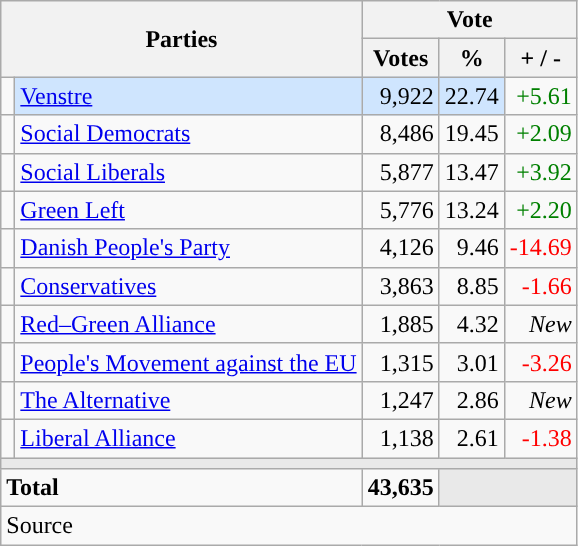<table class="wikitable" style="text-align:right;">
<tr>
<th style="text-align:centre;" rowspan="2" colspan="2" width="225">Parties</th>
<th colspan="3">Vote</th>
</tr>
<tr>
<th width="15">Votes</th>
<th width="15">%</th>
<th width="15">+ / -</th>
</tr>
<tr>
<td width="2" style="color:inherit;background:"></td>
<td bgcolor=#cfe5fe   align="left"><a href='#'>Venstre</a></td>
<td bgcolor=#cfe5fe>9,922</td>
<td bgcolor=#cfe5fe>22.74</td>
<td style=color:green;>+5.61</td>
</tr>
<tr>
<td width="2" style="color:inherit;background:"></td>
<td align="left"><a href='#'>Social Democrats</a></td>
<td>8,486</td>
<td>19.45</td>
<td style=color:green;>+2.09</td>
</tr>
<tr>
<td width="2" style="color:inherit;background:"></td>
<td align="left"><a href='#'>Social Liberals</a></td>
<td>5,877</td>
<td>13.47</td>
<td style=color:green;>+3.92</td>
</tr>
<tr>
<td width="2" style="color:inherit;background:"></td>
<td align="left"><a href='#'>Green Left</a></td>
<td>5,776</td>
<td>13.24</td>
<td style=color:green;>+2.20</td>
</tr>
<tr>
<td width="2" style="color:inherit;background:"></td>
<td align="left"><a href='#'>Danish People's Party</a></td>
<td>4,126</td>
<td>9.46</td>
<td style=color:red;>-14.69</td>
</tr>
<tr>
<td width="2" style="color:inherit;background:"></td>
<td align="left"><a href='#'>Conservatives</a></td>
<td>3,863</td>
<td>8.85</td>
<td style=color:red;>-1.66</td>
</tr>
<tr>
<td width="2" style="color:inherit;background:"></td>
<td align="left"><a href='#'>Red–Green Alliance</a></td>
<td>1,885</td>
<td>4.32</td>
<td><em>New</em></td>
</tr>
<tr>
<td width="2" style="color:inherit;background:"></td>
<td align="left"><a href='#'>People's Movement against the EU</a></td>
<td>1,315</td>
<td>3.01</td>
<td style=color:red;>-3.26</td>
</tr>
<tr>
<td width="2" style="color:inherit;background:"></td>
<td align="left"><a href='#'>The Alternative</a></td>
<td>1,247</td>
<td>2.86</td>
<td><em>New</em></td>
</tr>
<tr>
<td width="2" style="color:inherit;background:"></td>
<td align="left"><a href='#'>Liberal Alliance</a></td>
<td>1,138</td>
<td>2.61</td>
<td style=color:red;>-1.38</td>
</tr>
<tr>
<td colspan="7" bgcolor="#E9E9E9"></td>
</tr>
<tr>
<td align="left" colspan="2"><strong>Total</strong></td>
<td><strong>43,635</strong></td>
<td bgcolor="#E9E9E9" colspan="2"></td>
</tr>
<tr>
<td align="left" colspan="6">Source</td>
</tr>
</table>
